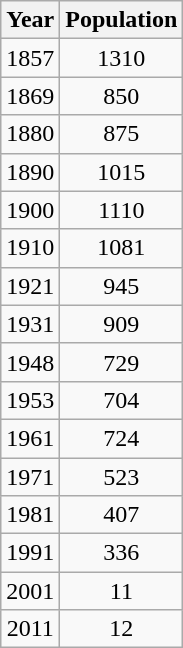<table class=wikitable>
<tr>
<th>Year</th>
<th>Population</th>
</tr>
<tr>
<td align=center>1857</td>
<td align=center>1310</td>
</tr>
<tr>
<td align=center>1869</td>
<td align=center>850</td>
</tr>
<tr>
<td align=center>1880</td>
<td align=center>875</td>
</tr>
<tr>
<td align=center>1890</td>
<td align=center>1015</td>
</tr>
<tr>
<td align=center>1900</td>
<td align=center>1110</td>
</tr>
<tr>
<td align=center>1910</td>
<td align=center>1081</td>
</tr>
<tr>
<td align=center>1921</td>
<td align=center>945</td>
</tr>
<tr>
<td align=center>1931</td>
<td align=center>909</td>
</tr>
<tr>
<td align=center>1948</td>
<td align=center>729</td>
</tr>
<tr>
<td align=center>1953</td>
<td align=center>704</td>
</tr>
<tr>
<td align=center>1961</td>
<td align=center>724</td>
</tr>
<tr>
<td align=center>1971</td>
<td align=center>523</td>
</tr>
<tr>
<td align=center>1981</td>
<td align=center>407</td>
</tr>
<tr>
<td align=center>1991</td>
<td align=center>336</td>
</tr>
<tr>
<td align=center>2001</td>
<td align=center>11</td>
</tr>
<tr>
<td align=center>2011</td>
<td align=center>12</td>
</tr>
</table>
